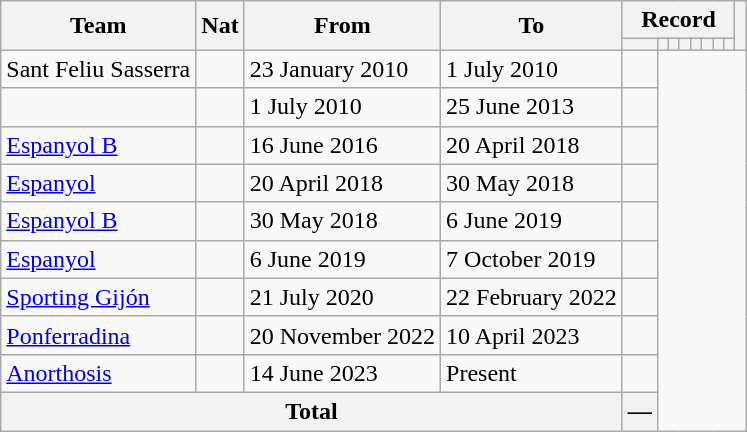<table class="wikitable" style="text-align: center">
<tr>
<th rowspan="2">Team</th>
<th rowspan="2">Nat</th>
<th rowspan="2">From</th>
<th rowspan="2">To</th>
<th colspan="8">Record</th>
<th rowspan=2></th>
</tr>
<tr>
<th></th>
<th></th>
<th></th>
<th></th>
<th></th>
<th></th>
<th></th>
<th></th>
</tr>
<tr>
<td align="left">Sant Feliu Sasserra</td>
<td></td>
<td align="left">23 January 2010</td>
<td align="left">1 July 2010<br></td>
<td></td>
</tr>
<tr>
<td align="left"></td>
<td></td>
<td align="left">1 July 2010</td>
<td align="left">25 June 2013<br></td>
<td></td>
</tr>
<tr>
<td align="left"><a href='#'>Espanyol B</a></td>
<td></td>
<td align="left">16 June 2016</td>
<td align="left">20 April 2018<br></td>
<td></td>
</tr>
<tr>
<td align="left"><a href='#'>Espanyol</a></td>
<td></td>
<td align="left">20 April 2018</td>
<td align="left">30 May 2018<br></td>
<td></td>
</tr>
<tr>
<td align="left"><a href='#'>Espanyol B</a></td>
<td></td>
<td align="left">30 May 2018</td>
<td align="left">6 June 2019<br></td>
<td></td>
</tr>
<tr>
<td align="left"><a href='#'>Espanyol</a></td>
<td></td>
<td align="left">6 June 2019</td>
<td align="left">7 October 2019<br></td>
<td></td>
</tr>
<tr>
<td align="left"><a href='#'>Sporting Gijón</a></td>
<td></td>
<td align="left">21 July 2020</td>
<td align="left">22 February 2022<br></td>
<td></td>
</tr>
<tr>
<td align="left"><a href='#'>Ponferradina</a></td>
<td></td>
<td align="left">20 November 2022</td>
<td align="left">10 April 2023<br></td>
<td></td>
</tr>
<tr>
<td align="left"><a href='#'>Anorthosis</a></td>
<td></td>
<td align="left">14 June 2023</td>
<td align="left">Present<br></td>
<td></td>
</tr>
<tr>
<th colspan="4">Total<br></th>
<th>—</th>
</tr>
</table>
